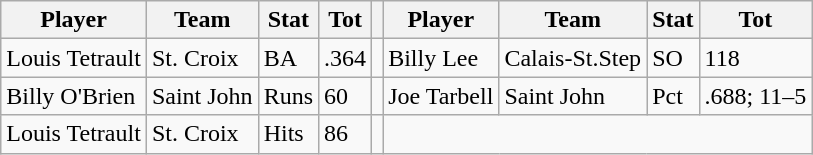<table class="wikitable">
<tr>
<th>Player</th>
<th>Team</th>
<th>Stat</th>
<th>Tot</th>
<th></th>
<th>Player</th>
<th>Team</th>
<th>Stat</th>
<th>Tot</th>
</tr>
<tr>
<td>Louis Tetrault</td>
<td>St. Croix</td>
<td>BA</td>
<td>.364</td>
<td></td>
<td>Billy Lee</td>
<td>Calais-St.Step</td>
<td>SO</td>
<td>118</td>
</tr>
<tr>
<td>Billy O'Brien</td>
<td>Saint John</td>
<td>Runs</td>
<td>60</td>
<td></td>
<td>Joe Tarbell</td>
<td>Saint John</td>
<td>Pct</td>
<td>.688; 11–5</td>
</tr>
<tr>
<td>Louis Tetrault</td>
<td>St. Croix</td>
<td>Hits</td>
<td>86</td>
<td></td>
</tr>
</table>
